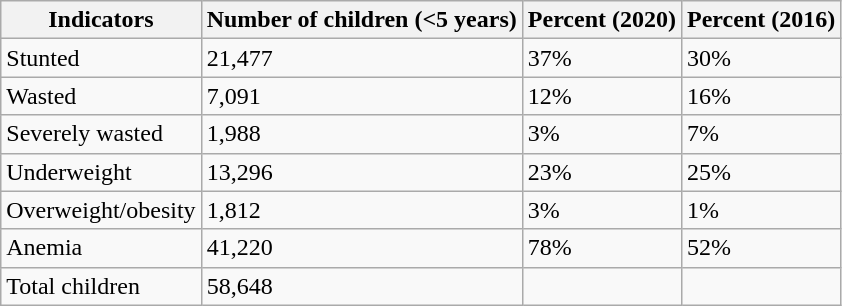<table class = "wikitable sortable">
<tr>
<th>Indicators</th>
<th>Number of children (<5 years)</th>
<th>Percent (2020)</th>
<th>Percent (2016)</th>
</tr>
<tr>
<td>Stunted</td>
<td>21,477</td>
<td>37%</td>
<td>30%</td>
</tr>
<tr>
<td>Wasted</td>
<td>7,091</td>
<td>12%</td>
<td>16%</td>
</tr>
<tr>
<td>Severely wasted</td>
<td>1,988</td>
<td>3%</td>
<td>7%</td>
</tr>
<tr>
<td>Underweight</td>
<td>13,296</td>
<td>23%</td>
<td>25%</td>
</tr>
<tr>
<td>Overweight/obesity</td>
<td>1,812</td>
<td>3%</td>
<td>1%</td>
</tr>
<tr>
<td>Anemia</td>
<td>41,220</td>
<td>78%</td>
<td>52%</td>
</tr>
<tr>
<td>Total children</td>
<td>58,648</td>
<td></td>
<td></td>
</tr>
</table>
